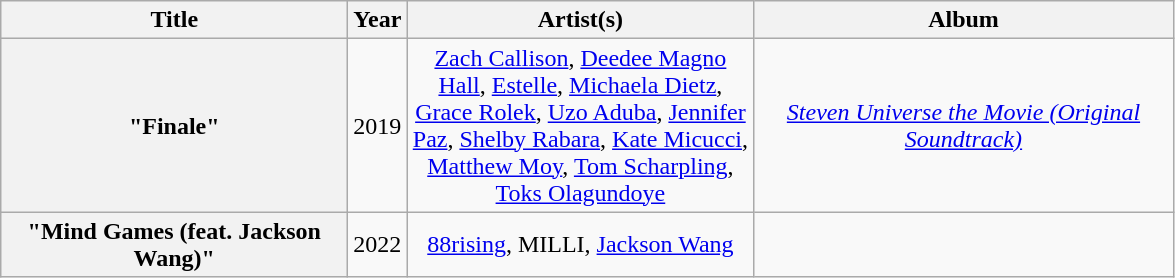<table class="wikitable plainrowheaders" style="text-align:center;">
<tr>
<th scope="col" style="width:14em;">Title</th>
<th scope="col" style="width:1em;">Year</th>
<th scope="col" style="width:14em;">Artist(s)</th>
<th scope="col" style="width:17em;">Album</th>
</tr>
<tr>
<th scope="row">"Finale"</th>
<td>2019</td>
<td><a href='#'>Zach Callison</a>, <a href='#'>Deedee Magno Hall</a>, <a href='#'>Estelle</a>, <a href='#'>Michaela Dietz</a>, <a href='#'>Grace Rolek</a>, <a href='#'>Uzo Aduba</a>, <a href='#'>Jennifer Paz</a>, <a href='#'>Shelby Rabara</a>, <a href='#'>Kate Micucci</a>, <a href='#'>Matthew Moy</a>, <a href='#'>Tom Scharpling</a>, <a href='#'>Toks Olagundoye</a></td>
<td><em><a href='#'>Steven Universe the Movie (Original Soundtrack)</a></em></td>
</tr>
<tr>
<th scope="row">"Mind Games (feat. Jackson Wang)"</th>
<td>2022</td>
<td><a href='#'>88rising</a>, MILLI, <a href='#'>Jackson Wang</a></td>
<td></td>
</tr>
</table>
